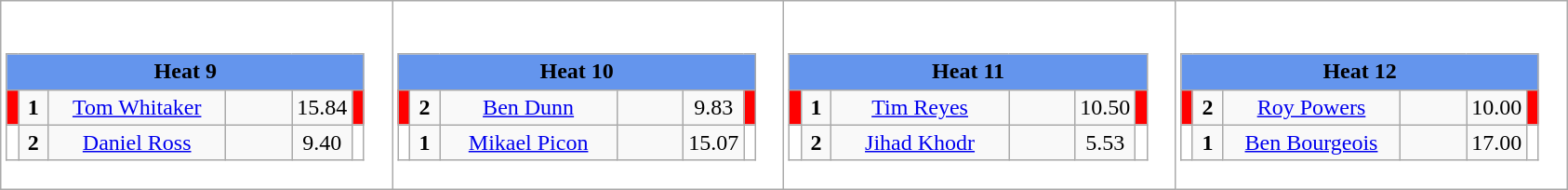<table class="wikitable" style="background:#FFFFFF;">
<tr>
<td><div><br><table class="wikitable">
<tr>
<td colspan=6 align="center" style="background:#6495ED;"><strong>Heat 9</strong></td>
</tr>
<tr>
<td width=01px style="background:#FF0000;"></td>
<td width=14px align="center"><strong>1</strong></td>
<td width=120px align="center"><a href='#'>Tom Whitaker</a></td>
<td width=40px align="center"></td>
<td width=20px align="center">15.84</td>
<td width=01px style="background:#FF0000;"></td>
</tr>
<tr>
<td width=01px style="background:#FFFFFF;"></td>
<td width=14px align="center"><strong>2</strong></td>
<td width=120px align="center"><a href='#'>Daniel Ross</a></td>
<td width=40px align="center"></td>
<td width=20px align="center">9.40</td>
<td width=01px style="background:#FFFFFF;"></td>
</tr>
</table>
</div></td>
<td><div><br><table class="wikitable">
<tr>
<td colspan=6 align="center" style="background:#6495ED;"><strong>Heat 10</strong></td>
</tr>
<tr>
<td width=01px style="background:#FF0000;"></td>
<td width=14px align="center"><strong>2</strong></td>
<td width=120px align="center"><a href='#'>Ben Dunn</a></td>
<td width=40px align="center"></td>
<td width=20px align="center">9.83</td>
<td width=01px style="background:#FF0000;"></td>
</tr>
<tr>
<td width=01px style="background:#FFFFFF;"></td>
<td width=14px align="center"><strong>1</strong></td>
<td width=120px align="center"><a href='#'>Mikael Picon</a></td>
<td width=40px align="center"></td>
<td width=20px align="center">15.07</td>
<td width=01px style="background:#FFFFFF;"></td>
</tr>
</table>
</div></td>
<td><div><br><table class="wikitable">
<tr>
<td colspan=6 align="center" style="background:#6495ED;"><strong>Heat 11</strong></td>
</tr>
<tr>
<td width=01px style="background:#FF0000;"></td>
<td width=14px align="center"><strong>1</strong></td>
<td width=120px align="center"><a href='#'>Tim Reyes</a></td>
<td width=40px align="center"></td>
<td width=20px align="center">10.50</td>
<td width=01px style="background:#FF0000;"></td>
</tr>
<tr>
<td width=01px style="background:#FFFFFF;"></td>
<td width=14px align="center"><strong>2</strong></td>
<td width=120px align="center"><a href='#'>Jihad Khodr</a></td>
<td width=40px align="center"></td>
<td width=20px align="center">5.53</td>
<td width=01px style="background:#FFFFFF;"></td>
</tr>
</table>
</div></td>
<td><div><br><table class="wikitable">
<tr>
<td colspan=6 align="center" style="background:#6495ED;"><strong>Heat 12</strong></td>
</tr>
<tr>
<td width=01px style="background:#FF0000;"></td>
<td width=14px align="center"><strong>2</strong></td>
<td width=120px align="center"><a href='#'>Roy Powers</a></td>
<td width=40px align="center"></td>
<td width=20px align="center">10.00</td>
<td width=01px style="background:#FF0000;"></td>
</tr>
<tr>
<td width=01px style="background:#FFFFFF;"></td>
<td width=14px align="center"><strong>1</strong></td>
<td width=120px align="center"><a href='#'>Ben Bourgeois</a></td>
<td width=40px align="center"></td>
<td width=20px align="center">17.00</td>
<td width=01px style="background:#FFFFFF;"></td>
</tr>
</table>
</div></td>
</tr>
</table>
